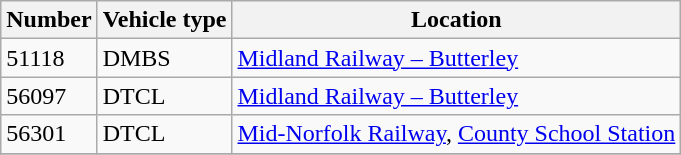<table class="wikitable">
<tr>
<th>Number</th>
<th>Vehicle type</th>
<th>Location</th>
</tr>
<tr>
<td>51118</td>
<td>DMBS</td>
<td><a href='#'>Midland Railway – Butterley</a></td>
</tr>
<tr>
<td>56097</td>
<td>DTCL</td>
<td><a href='#'>Midland Railway – Butterley</a></td>
</tr>
<tr>
<td>56301</td>
<td>DTCL</td>
<td><a href='#'>Mid-Norfolk Railway</a>, <a href='#'>County School Station</a></td>
</tr>
<tr>
</tr>
</table>
